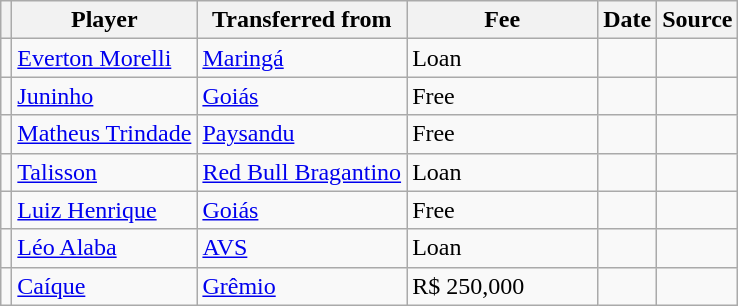<table class="wikitable plainrowheaders sortable">
<tr>
<th></th>
<th scope="col">Player</th>
<th>Transferred from</th>
<th style="width: 120px;">Fee</th>
<th scope="col">Date</th>
<th scope="col">Source</th>
</tr>
<tr>
<td align="center"></td>
<td> <a href='#'>Everton Morelli</a></td>
<td> <a href='#'>Maringá</a></td>
<td>Loan</td>
<td></td>
<td></td>
</tr>
<tr>
<td align="center"></td>
<td> <a href='#'>Juninho</a></td>
<td> <a href='#'>Goiás</a></td>
<td>Free</td>
<td></td>
<td></td>
</tr>
<tr>
<td align="center"></td>
<td> <a href='#'>Matheus Trindade</a></td>
<td> <a href='#'>Paysandu</a></td>
<td>Free</td>
<td></td>
<td></td>
</tr>
<tr>
<td align="center"></td>
<td> <a href='#'>Talisson</a></td>
<td> <a href='#'>Red Bull Bragantino</a></td>
<td>Loan</td>
<td></td>
<td></td>
</tr>
<tr>
<td align="center"></td>
<td> <a href='#'>Luiz Henrique</a></td>
<td> <a href='#'>Goiás</a></td>
<td>Free</td>
<td></td>
<td></td>
</tr>
<tr>
<td align="center"></td>
<td> <a href='#'>Léo Alaba</a></td>
<td> <a href='#'>AVS</a></td>
<td>Loan</td>
<td></td>
<td></td>
</tr>
<tr>
<td align="center"></td>
<td> <a href='#'>Caíque</a></td>
<td> <a href='#'>Grêmio</a></td>
<td>R$ 250,000</td>
<td></td>
<td></td>
</tr>
</table>
